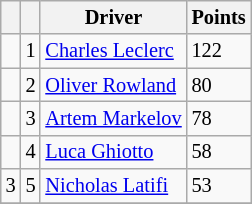<table class="wikitable" style="font-size: 85%;">
<tr>
<th></th>
<th></th>
<th>Driver</th>
<th>Points</th>
</tr>
<tr>
<td></td>
<td align="center">1</td>
<td> <a href='#'>Charles Leclerc</a></td>
<td>122</td>
</tr>
<tr>
<td></td>
<td align="center">2</td>
<td> <a href='#'>Oliver Rowland</a></td>
<td>80</td>
</tr>
<tr>
<td></td>
<td align="center">3</td>
<td> <a href='#'>Artem Markelov</a></td>
<td>78</td>
</tr>
<tr>
<td></td>
<td align="center">4</td>
<td> <a href='#'>Luca Ghiotto</a></td>
<td>58</td>
</tr>
<tr>
<td> 3</td>
<td align="center">5</td>
<td> <a href='#'>Nicholas Latifi</a></td>
<td>53</td>
</tr>
<tr>
</tr>
</table>
